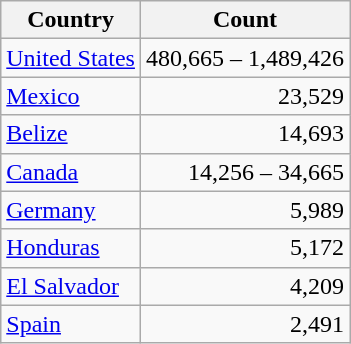<table class="wikitable">
<tr>
<th>Country</th>
<th>Count</th>
</tr>
<tr>
<td border = "1"> <a href='#'>United States</a></td>
<td align="right">480,665 – 1,489,426</td>
</tr>
<tr>
<td border = "1"> <a href='#'>Mexico</a></td>
<td align="right">23,529</td>
</tr>
<tr>
<td border = "1"> <a href='#'>Belize</a></td>
<td align="right">14,693</td>
</tr>
<tr>
<td border = "1"> <a href='#'>Canada</a></td>
<td align="right">14,256 – 34,665</td>
</tr>
<tr>
<td border = "1"> <a href='#'>Germany</a></td>
<td align="right">5,989</td>
</tr>
<tr>
<td border = "1"> <a href='#'>Honduras</a></td>
<td align="right">5,172</td>
</tr>
<tr>
<td border = "1"> <a href='#'>El Salvador</a></td>
<td align="right">4,209</td>
</tr>
<tr>
<td border = "1"> <a href='#'>Spain</a></td>
<td align="right">2,491</td>
</tr>
</table>
